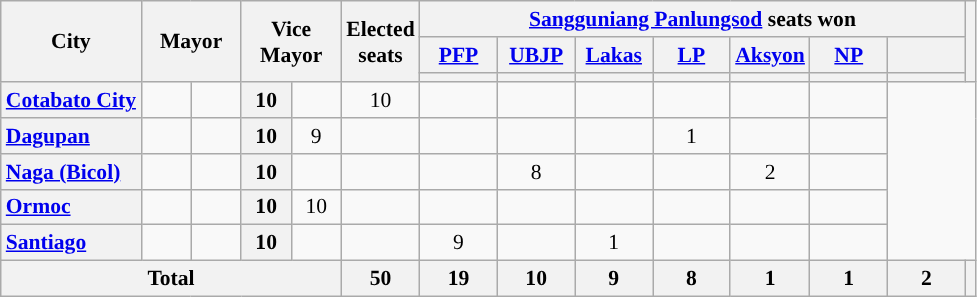<table class="wikitable" style="text-align:center; font-size: 0.9em;">
<tr>
<th rowspan="3">City</th>
<th colspan="2" rowspan="3" style="width:60px;">Mayor</th>
<th colspan="2" rowspan="3" style="width:60px;">Vice Mayor</th>
<th rowspan="3">Elected<br>seats</th>
<th colspan="7"><a href='#'>Sangguniang Panlungsod</a> seats won</th>
<th rowspan="3"></th>
</tr>
<tr>
<th class="unsortable" style="width:45px;"><a href='#'>PFP</a></th>
<th class="unsortable" style="width:45px;"><a href='#'>UBJP</a></th>
<th class="unsortable" style="width:45px;"><a href='#'>Lakas</a></th>
<th class="unsortable" style="width:45px;"><a href='#'>LP</a></th>
<th class="unsortable" style="width:45px;"><a href='#'>Aksyon</a></th>
<th class="unsortable" style="width:45px;"><a href='#'>NP</a></th>
<th class="unsortable" style="width:45px;"></th>
</tr>
<tr>
<th style="color:inherit;background:"></th>
<th style="color:inherit;background:"></th>
<th style="color:inherit;background:"></th>
<th style="color:inherit;background:"></th>
<th style="color:inherit;background:"></th>
<th style="color:inherit;background:"></th>
<th style="color:inherit;background:"></th>
</tr>
<tr>
<th style="text-align: left;"><a href='#'>Cotabato City</a></th>
<td></td>
<td></td>
<th>10</th>
<td></td>
<td>10</td>
<td></td>
<td></td>
<td></td>
<td></td>
<td></td>
<td></td>
</tr>
<tr>
<th style="text-align: left;"><a href='#'>Dagupan</a></th>
<td></td>
<td></td>
<th>10</th>
<td>9</td>
<td></td>
<td></td>
<td></td>
<td></td>
<td>1</td>
<td></td>
<td></td>
</tr>
<tr>
<th style="text-align: left;"><a href='#'>Naga (Bicol)</a></th>
<td></td>
<td></td>
<th>10</th>
<td></td>
<td></td>
<td></td>
<td>8</td>
<td></td>
<td></td>
<td>2</td>
<td></td>
</tr>
<tr>
<th style="text-align: left;"><a href='#'>Ormoc</a></th>
<td></td>
<td></td>
<th>10</th>
<td>10</td>
<td></td>
<td></td>
<td></td>
<td></td>
<td></td>
<td></td>
<td></td>
</tr>
<tr>
<th style="text-align: left;"><a href='#'>Santiago</a></th>
<td></td>
<td></td>
<th>10</th>
<td></td>
<td></td>
<td>9</td>
<td></td>
<td>1</td>
<td></td>
<td></td>
<td></td>
</tr>
<tr>
<th colspan="5">Total</th>
<th>50</th>
<th>19</th>
<th>10</th>
<th>9</th>
<th>8</th>
<th>1</th>
<th>1</th>
<th>2</th>
<th></th>
</tr>
</table>
